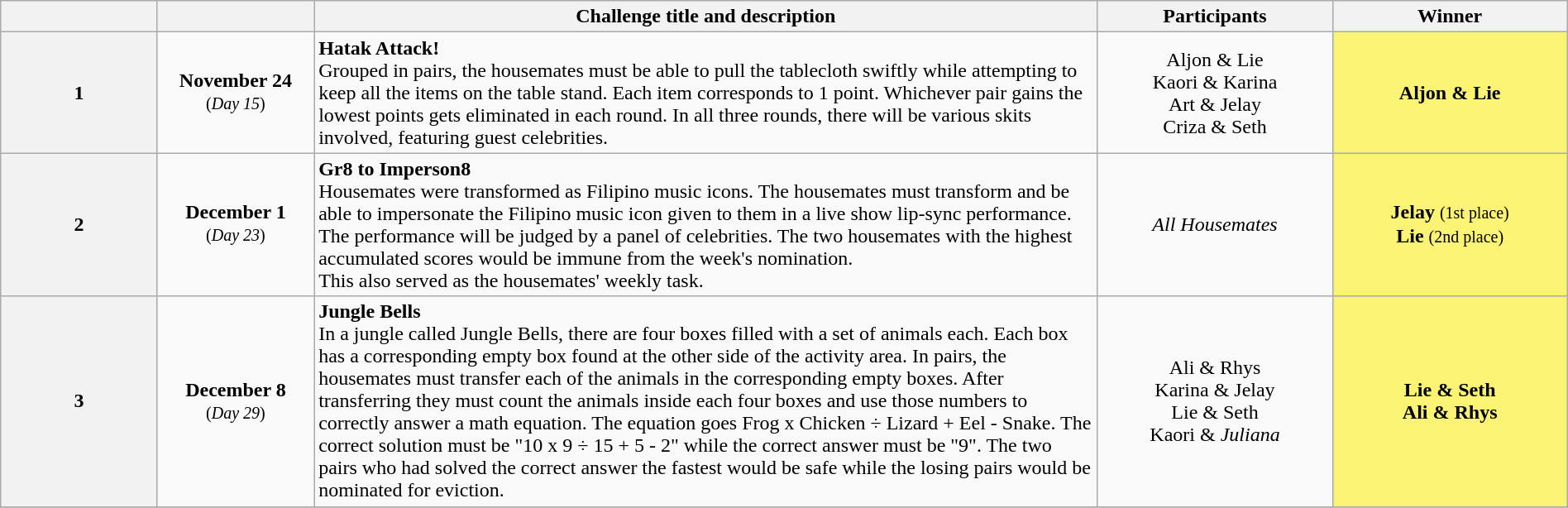<table class="wikitable" style="text-align:center; font-size:100%; line-height:18px;" width="100%">
<tr>
<th style="width: 10%;"></th>
<th style="width: 10%;"></th>
<th style="width: 50%;">Challenge title and description</th>
<th style="width: 15%;">Participants</th>
<th style="width: 15%;">Winner</th>
</tr>
<tr>
<th>1</th>
<td><strong>November 24</strong><br><small>(<em>Day 15</em>)</small></td>
<td align="left"><strong>Hatak Attack!</strong><br>Grouped in pairs, the housemates must be able to pull the tablecloth swiftly while attempting to keep all the items on the table stand. Each item corresponds to 1 point. Whichever pair gains the lowest points gets eliminated in each round. In all three rounds, there will be various skits involved, featuring guest celebrities.</td>
<td>Aljon & Lie<br>Kaori & Karina<br>Art & Jelay<br>Criza & Seth</td>
<td style="background:#FBF373;"><strong>Aljon & Lie</strong></td>
</tr>
<tr>
<th>2</th>
<td><strong>December 1</strong><br><small>(<em>Day 23</em>)</small></td>
<td align="left"><strong>Gr8 to Imperson8</strong><br>Housemates were transformed as Filipino music icons. The housemates must transform and be able to impersonate the Filipino music icon given to them in a live show lip-sync performance. The performance will be judged by a panel of celebrities. The two housemates with the highest accumulated scores would be immune from the week's nomination.<br>This also served as the housemates' weekly task.</td>
<td><em>All Housemates</em></td>
<td style="background:#FBF373;"><strong>Jelay</strong> <small>(1st place)</small><br><strong>Lie</strong> <small>(2nd place)</small></td>
</tr>
<tr>
<th>3</th>
<td><strong>December 8</strong><br><small>(<em>Day 29</em>)</small></td>
<td align="left"><strong>Jungle Bells</strong><br>In a jungle called Jungle Bells, there are four boxes filled with a set of animals each. Each box has a corresponding empty box found at the other side of the activity area. In pairs, the housemates must transfer each of the animals in the corresponding empty boxes. After transferring they must count the animals inside each four boxes and use those numbers to correctly answer a math equation. The equation goes Frog x Chicken ÷ Lizard + Eel - Snake. The correct solution must be "10 x 9 ÷ 15 + 5 - 2" while the correct answer must be "9". The two pairs who had solved the correct answer the fastest would be safe while the losing pairs would be nominated for eviction.</td>
<td>Ali & Rhys<br>Karina & Jelay<br>Lie & Seth<br>Kaori & <em>Juliana</em></td>
<td style="background:#FBF373;"><strong>Lie & Seth<br>Ali & Rhys</strong></td>
</tr>
<tr>
</tr>
</table>
